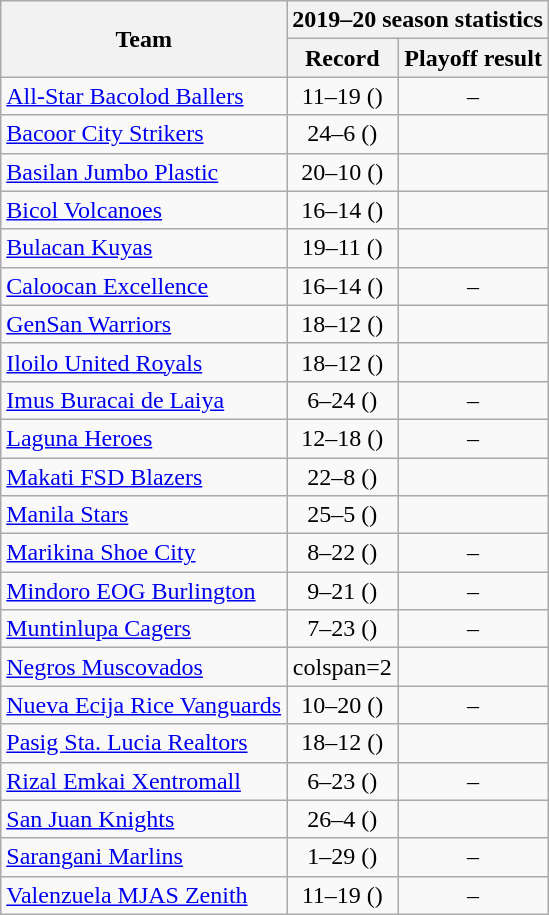<table class="wikitable sortable" style="text-align:center">
<tr>
<th rowspan=2>Team</th>
<th colspan=2>2019–20 season statistics</th>
</tr>
<tr>
<th>Record</th>
<th>Playoff result</th>
</tr>
<tr>
<td align=left><a href='#'>All-Star Bacolod Ballers</a></td>
<td>11–19 ()</td>
<td>–</td>
</tr>
<tr>
<td align=left><a href='#'>Bacoor City Strikers</a></td>
<td>24–6 ()</td>
<td></td>
</tr>
<tr>
<td align=left><a href='#'>Basilan Jumbo Plastic</a></td>
<td>20–10 ()</td>
<td></td>
</tr>
<tr>
<td align=left><a href='#'>Bicol Volcanoes</a></td>
<td>16–14 ()</td>
<td></td>
</tr>
<tr>
<td align=left><a href='#'>Bulacan Kuyas</a></td>
<td>19–11 ()</td>
<td></td>
</tr>
<tr>
<td align=left><a href='#'>Caloocan Excellence</a></td>
<td>16–14 ()</td>
<td>–</td>
</tr>
<tr>
<td align=left><a href='#'>GenSan Warriors</a></td>
<td>18–12 ()</td>
<td></td>
</tr>
<tr>
<td align=left><a href='#'>Iloilo United Royals</a></td>
<td>18–12 ()</td>
<td></td>
</tr>
<tr>
<td align=left><a href='#'>Imus Buracai de Laiya</a></td>
<td>6–24 ()</td>
<td>–</td>
</tr>
<tr>
<td align=left><a href='#'>Laguna Heroes</a></td>
<td>12–18 ()</td>
<td>–</td>
</tr>
<tr>
<td align=left><a href='#'>Makati FSD Blazers</a></td>
<td>22–8 ()</td>
<td></td>
</tr>
<tr>
<td align=left><a href='#'>Manila Stars</a></td>
<td>25–5 ()</td>
<td></td>
</tr>
<tr>
<td align=left><a href='#'>Marikina Shoe City</a></td>
<td>8–22 ()</td>
<td>–</td>
</tr>
<tr>
<td align=left><a href='#'>Mindoro EOG Burlington</a></td>
<td>9–21 ()</td>
<td>–</td>
</tr>
<tr>
<td align=left><a href='#'>Muntinlupa Cagers</a></td>
<td>7–23 ()</td>
<td>–</td>
</tr>
<tr>
<td align=left><a href='#'>Negros Muscovados</a></td>
<td>colspan=2 </td>
</tr>
<tr>
<td align=left><a href='#'>Nueva Ecija Rice Vanguards</a></td>
<td>10–20 ()</td>
<td>–</td>
</tr>
<tr>
<td align=left><a href='#'>Pasig Sta. Lucia Realtors</a></td>
<td>18–12 ()</td>
<td></td>
</tr>
<tr>
<td align=left><a href='#'>Rizal Emkai Xentromall</a></td>
<td>6–23 ()</td>
<td>–</td>
</tr>
<tr>
<td align=left><a href='#'>San Juan Knights</a></td>
<td>26–4 ()</td>
<td></td>
</tr>
<tr>
<td align=left><a href='#'>Sarangani Marlins</a></td>
<td>1–29 ()</td>
<td>–</td>
</tr>
<tr>
<td align=left><a href='#'>Valenzuela MJAS Zenith</a></td>
<td>11–19 ()</td>
<td>–</td>
</tr>
</table>
